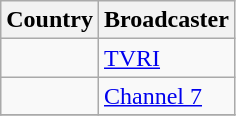<table class="wikitable">
<tr>
<th align=center>Country</th>
<th align=center>Broadcaster</th>
</tr>
<tr>
<td></td>
<td><a href='#'>TVRI</a></td>
</tr>
<tr>
<td></td>
<td><a href='#'>Channel 7</a></td>
</tr>
<tr>
</tr>
</table>
